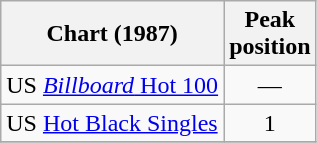<table class="wikitable">
<tr>
<th align="left">Chart (1987)</th>
<th style="text-align:center;">Peak<br>position</th>
</tr>
<tr>
<td align="left">US <a href='#'><em>Billboard</em> Hot 100</a></td>
<td style="text-align:center;">—</td>
</tr>
<tr>
<td align="left">US <a href='#'>Hot Black Singles</a></td>
<td style="text-align:center;">1</td>
</tr>
<tr>
</tr>
</table>
